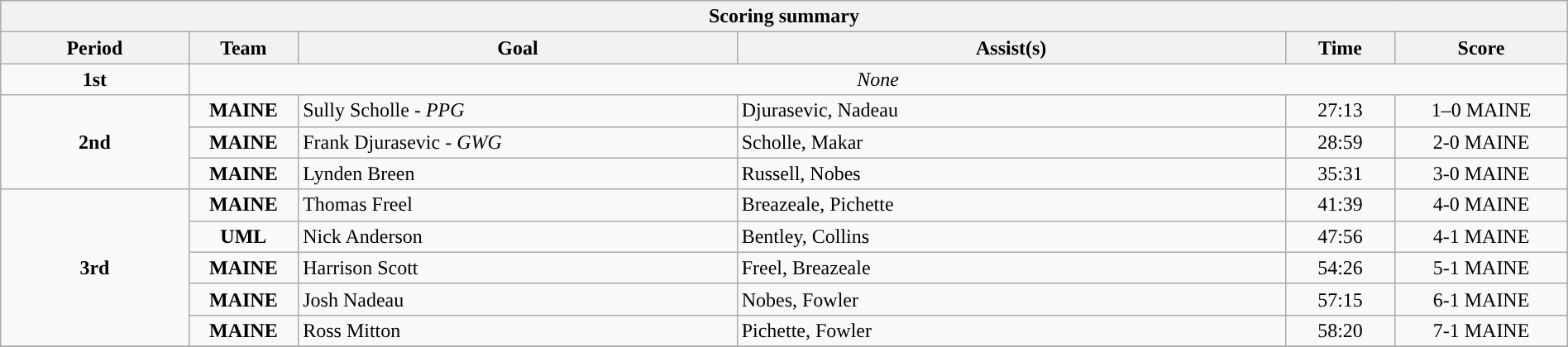<table style="width:100%;" class="wikitable">
<tr>
<th colspan=6>Scoring summary</th>
</tr>
<tr>
<th style="width:12%;">Period</th>
<th style="width:7%;">Team</th>
<th style="width:28%;">Goal</th>
<th style="width:35%;">Assist(s)</th>
<th style="width:7%;">Time</th>
<th style="width:11%;">Score</th>
</tr>
<tr>
<td style="text-align:center;" rowspan="1"><strong>1st</strong></td>
<td style="text-align:center;" colspan="5"><em>None</em></td>
</tr>
<tr>
<td style="text-align:center;" rowspan="3"><strong>2nd</strong></td>
<td align=center><strong>MAINE</strong></td>
<td>Sully Scholle - <em>PPG</em></td>
<td>Djurasevic, Nadeau</td>
<td align=center>27:13</td>
<td align=center>1–0 MAINE</td>
</tr>
<tr>
<td align=center><strong>MAINE</strong></td>
<td>Frank Djurasevic - <em>GWG</em></td>
<td>Scholle, Makar</td>
<td align=center>28:59</td>
<td align=center>2-0 MAINE</td>
</tr>
<tr>
<td align=center><strong>MAINE</strong></td>
<td>Lynden Breen</td>
<td>Russell, Nobes</td>
<td align=center>35:31</td>
<td align=center>3-0 MAINE</td>
</tr>
<tr>
<td style="text-align:center;" rowspan="5"><strong>3rd</strong></td>
<td align=center><strong>MAINE</strong></td>
<td>Thomas Freel</td>
<td>Breazeale, Pichette</td>
<td align=center>41:39</td>
<td align=center>4-0 MAINE</td>
</tr>
<tr>
<td align=center><strong>UML</strong></td>
<td>Nick Anderson</td>
<td>Bentley, Collins</td>
<td align=center>47:56</td>
<td align=center>4-1 MAINE</td>
</tr>
<tr>
<td align=center><strong>MAINE</strong></td>
<td>Harrison Scott</td>
<td>Freel, Breazeale</td>
<td align=center>54:26</td>
<td align=center>5-1 MAINE</td>
</tr>
<tr>
<td align=center><strong>MAINE</strong></td>
<td>Josh Nadeau</td>
<td>Nobes, Fowler</td>
<td align=center>57:15</td>
<td align=center>6-1 MAINE</td>
</tr>
<tr>
<td align=center><strong>MAINE</strong></td>
<td>Ross Mitton</td>
<td>Pichette, Fowler</td>
<td align=center>58:20</td>
<td align=center>7-1 MAINE</td>
</tr>
<tr>
</tr>
</table>
